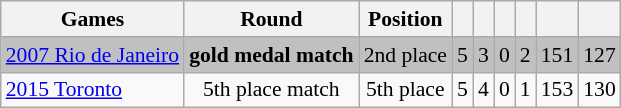<table class="wikitable" style="text-align:center; font-size:90%;">
<tr>
<th>Games</th>
<th>Round</th>
<th>Position</th>
<th></th>
<th></th>
<th></th>
<th></th>
<th></th>
<th></th>
</tr>
<tr style="background:silver;">
<td align=left> <a href='#'>2007 Rio de Janeiro</a></td>
<td><strong>gold medal match</strong></td>
<td>2nd place</td>
<td>5</td>
<td>3</td>
<td>0</td>
<td>2</td>
<td>151</td>
<td>127</td>
</tr>
<tr>
<td align=left> <a href='#'>2015 Toronto</a></td>
<td>5th place match</td>
<td>5th place</td>
<td>5</td>
<td>4</td>
<td>0</td>
<td>1</td>
<td>153</td>
<td>130</td>
</tr>
</table>
